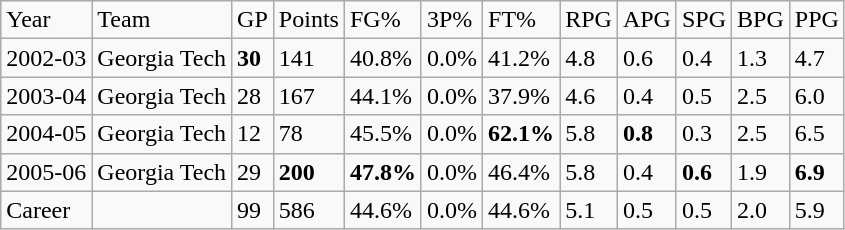<table class="wikitable">
<tr>
<td>Year</td>
<td>Team</td>
<td>GP</td>
<td>Points</td>
<td>FG%</td>
<td>3P%</td>
<td>FT%</td>
<td>RPG</td>
<td>APG</td>
<td>SPG</td>
<td>BPG</td>
<td>PPG</td>
</tr>
<tr>
<td>2002-03</td>
<td>Georgia Tech</td>
<td><strong>30</strong></td>
<td>141</td>
<td>40.8%</td>
<td>0.0%</td>
<td>41.2%</td>
<td>4.8</td>
<td>0.6</td>
<td>0.4</td>
<td>1.3</td>
<td>4.7</td>
</tr>
<tr>
<td>2003-04</td>
<td>Georgia Tech</td>
<td>28</td>
<td>167</td>
<td>44.1%</td>
<td>0.0%</td>
<td>37.9%</td>
<td>4.6</td>
<td>0.4</td>
<td>0.5</td>
<td>2.5</td>
<td>6.0</td>
</tr>
<tr>
<td>2004-05</td>
<td>Georgia Tech</td>
<td>12</td>
<td>78</td>
<td>45.5%</td>
<td>0.0%</td>
<td><strong>62.1%</strong></td>
<td>5.8</td>
<td><strong>0.8</strong></td>
<td>0.3</td>
<td>2.5</td>
<td>6.5</td>
</tr>
<tr>
<td>2005-06</td>
<td>Georgia Tech</td>
<td>29</td>
<td><strong>200</strong></td>
<td><strong>47.8%</strong></td>
<td>0.0%</td>
<td>46.4%</td>
<td>5.8</td>
<td>0.4</td>
<td><strong>0.6</strong></td>
<td>1.9</td>
<td><strong>6.9</strong></td>
</tr>
<tr>
<td>Career</td>
<td></td>
<td>99</td>
<td>586</td>
<td>44.6%</td>
<td>0.0%</td>
<td>44.6%</td>
<td>5.1</td>
<td>0.5</td>
<td>0.5</td>
<td>2.0</td>
<td>5.9</td>
</tr>
</table>
